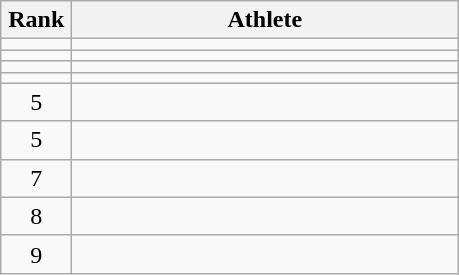<table class="wikitable" style="text-align: center;">
<tr>
<th width=40>Rank</th>
<th width=250>Athlete</th>
</tr>
<tr>
<td></td>
<td align=left></td>
</tr>
<tr>
<td></td>
<td align=left></td>
</tr>
<tr>
<td></td>
<td align=left></td>
</tr>
<tr>
<td></td>
<td align=left></td>
</tr>
<tr>
<td>5</td>
<td align=left></td>
</tr>
<tr>
<td>5</td>
<td align=left></td>
</tr>
<tr>
<td>7</td>
<td align=left></td>
</tr>
<tr>
<td>8</td>
<td align=left></td>
</tr>
<tr>
<td>9</td>
<td align=left></td>
</tr>
</table>
